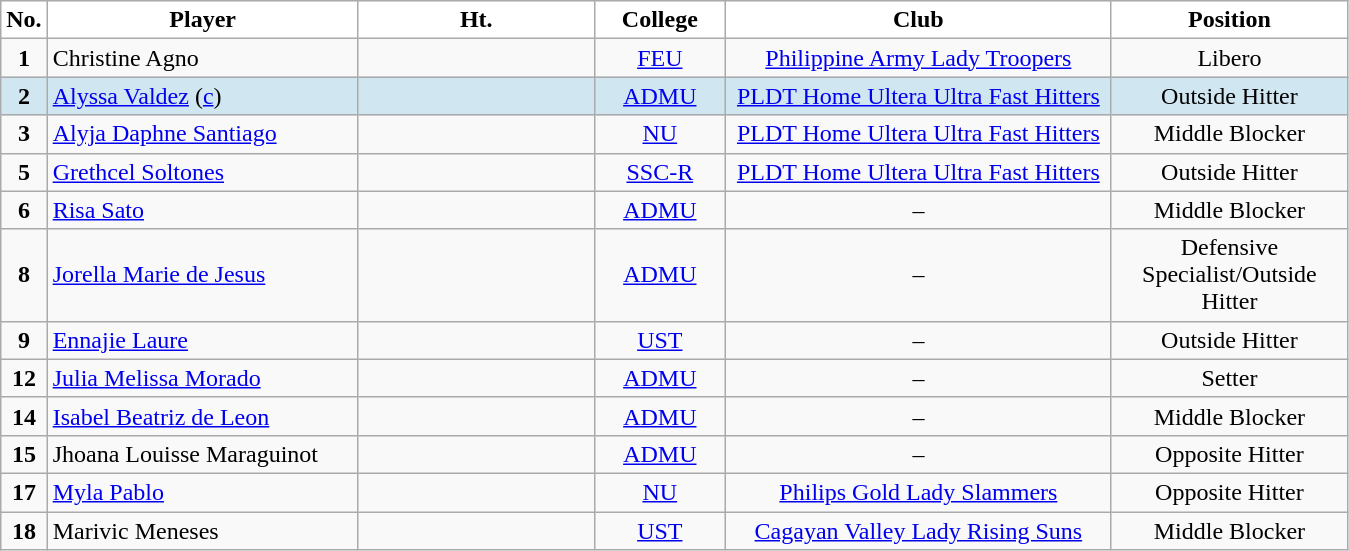<table class="wikitable sortable"  style="text-align:center;">
<tr>
<th width=8px style="background: white; color: black; text-align: center">No.</th>
<th width=200px style="background: white; color: black">Player</th>
<th width=150px style="background: white; color: black">Ht.</th>
<th width=80px style="background: white; color: black">College</th>
<th width=250px style="background: white; color: black">Club</th>
<th width=150px style="background: white; color: black">Position</th>
</tr>
<tr>
<td><strong>1</strong></td>
<td style="text-align: left">Christine Agno</td>
<td></td>
<td><a href='#'>FEU</a></td>
<td><a href='#'>Philippine Army Lady Troopers</a></td>
<td>Libero</td>
</tr>
<tr bgcolor=#D0E6F>
<td><strong>2</strong></td>
<td style="text-align: left"><a href='#'>Alyssa Valdez</a> (<a href='#'>c</a>)</td>
<td></td>
<td><a href='#'>ADMU</a></td>
<td><a href='#'>PLDT Home Ultera Ultra Fast Hitters</a></td>
<td>Outside Hitter</td>
</tr>
<tr>
<td><strong>3</strong></td>
<td style="text-align: left"><a href='#'>Alyja Daphne Santiago</a></td>
<td></td>
<td><a href='#'>NU</a></td>
<td><a href='#'>PLDT Home Ultera Ultra Fast Hitters</a></td>
<td>Middle Blocker</td>
</tr>
<tr>
<td><strong>5</strong></td>
<td style="text-align: left"><a href='#'>Grethcel Soltones</a></td>
<td></td>
<td><a href='#'>SSC-R</a></td>
<td><a href='#'>PLDT Home Ultera Ultra Fast Hitters</a></td>
<td>Outside Hitter</td>
</tr>
<tr>
<td><strong>6</strong></td>
<td style="text-align: left"><a href='#'>Risa Sato</a></td>
<td></td>
<td><a href='#'>ADMU</a></td>
<td>–</td>
<td>Middle Blocker</td>
</tr>
<tr>
<td><strong>8</strong></td>
<td style="text-align: left"><a href='#'>Jorella Marie de Jesus</a></td>
<td></td>
<td><a href='#'>ADMU</a></td>
<td>–</td>
<td>Defensive Specialist/Outside Hitter</td>
</tr>
<tr>
<td><strong>9</strong></td>
<td style="text-align: left"><a href='#'>Ennajie Laure</a></td>
<td></td>
<td><a href='#'>UST</a></td>
<td>–</td>
<td>Outside Hitter</td>
</tr>
<tr>
<td><strong>12</strong></td>
<td style="text-align: left"><a href='#'>Julia Melissa Morado</a></td>
<td></td>
<td><a href='#'>ADMU</a></td>
<td>–</td>
<td>Setter</td>
</tr>
<tr>
<td><strong>14</strong></td>
<td style="text-align: left"><a href='#'>Isabel Beatriz de Leon</a></td>
<td></td>
<td><a href='#'>ADMU</a></td>
<td>–</td>
<td>Middle Blocker</td>
</tr>
<tr>
<td><strong>15</strong></td>
<td style="text-align: left">Jhoana Louisse Maraguinot</td>
<td></td>
<td><a href='#'>ADMU</a></td>
<td>–</td>
<td>Opposite Hitter</td>
</tr>
<tr>
<td><strong>17</strong></td>
<td style="text-align: left"><a href='#'>Myla Pablo</a></td>
<td></td>
<td><a href='#'>NU</a></td>
<td><a href='#'>Philips Gold Lady Slammers</a></td>
<td>Opposite Hitter</td>
</tr>
<tr>
<td><strong>18</strong></td>
<td style="text-align: left">Marivic Meneses</td>
<td></td>
<td><a href='#'>UST</a></td>
<td><a href='#'>Cagayan Valley Lady Rising Suns</a></td>
<td>Middle Blocker</td>
</tr>
</table>
